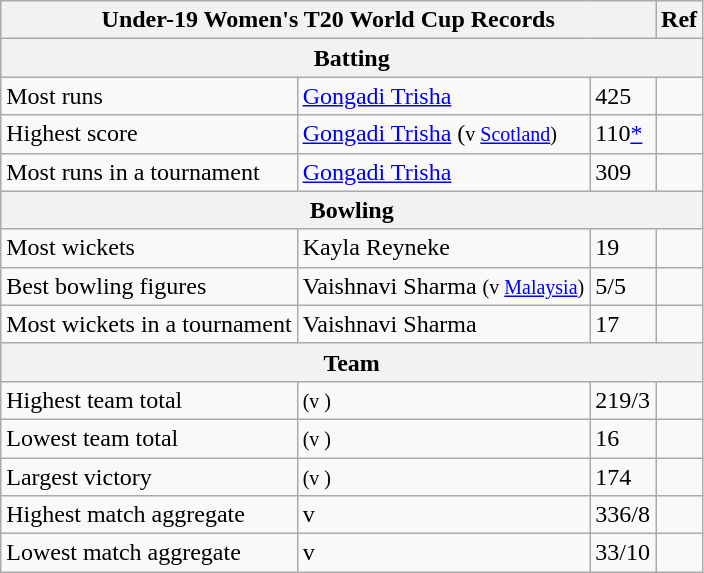<table class="wikitable">
<tr>
<th colspan="3">Under-19 Women's T20 World Cup Records</th>
<th>Ref</th>
</tr>
<tr>
<th colspan="4">Batting</th>
</tr>
<tr>
<td>Most runs</td>
<td> <a href='#'>Gongadi Trisha</a></td>
<td>425 </td>
<td></td>
</tr>
<tr>
<td>Highest score</td>
<td> <a href='#'>Gongadi Trisha</a> (<small>v <a href='#'>Scotland</a>)</small></td>
<td>110<a href='#'>*</a> </td>
<td></td>
</tr>
<tr>
<td>Most runs in a tournament</td>
<td> <a href='#'>Gongadi Trisha</a></td>
<td>309 </td>
<td></td>
</tr>
<tr>
<th colspan="4">Bowling</th>
</tr>
<tr>
<td>Most wickets</td>
<td> Kayla Reyneke</td>
<td>19 </td>
<td></td>
</tr>
<tr>
<td>Best bowling figures</td>
<td> Vaishnavi Sharma <small>(v <a href='#'>Malaysia</a>)</small></td>
<td>5/5 </td>
<td></td>
</tr>
<tr>
<td>Most wickets in a tournament</td>
<td> Vaishnavi Sharma</td>
<td>17 </td>
<td></td>
</tr>
<tr>
<th colspan="4">Team</th>
</tr>
<tr>
<td>Highest team total</td>
<td> <small>(v )</small></td>
<td>219/3 </td>
<td></td>
</tr>
<tr>
<td>Lowest team total</td>
<td> <small>(v )</small></td>
<td>16 </td>
<td></td>
</tr>
<tr>
<td>Largest victory </td>
<td> <small>(v )</small></td>
<td>174 </td>
<td></td>
</tr>
<tr>
<td>Highest match aggregate</td>
<td> v </td>
<td>336/8 </td>
<td></td>
</tr>
<tr>
<td>Lowest match aggregate</td>
<td> v </td>
<td>33/10 </td>
<td></td>
</tr>
</table>
